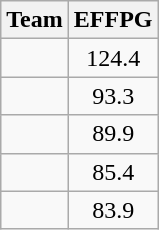<table class=wikitable>
<tr>
<th>Team</th>
<th>EFFPG</th>
</tr>
<tr>
<td></td>
<td align=center>124.4</td>
</tr>
<tr>
<td></td>
<td align=center>93.3</td>
</tr>
<tr>
<td></td>
<td align=center>89.9</td>
</tr>
<tr>
<td></td>
<td align=center>85.4</td>
</tr>
<tr>
<td></td>
<td align=center>83.9</td>
</tr>
</table>
